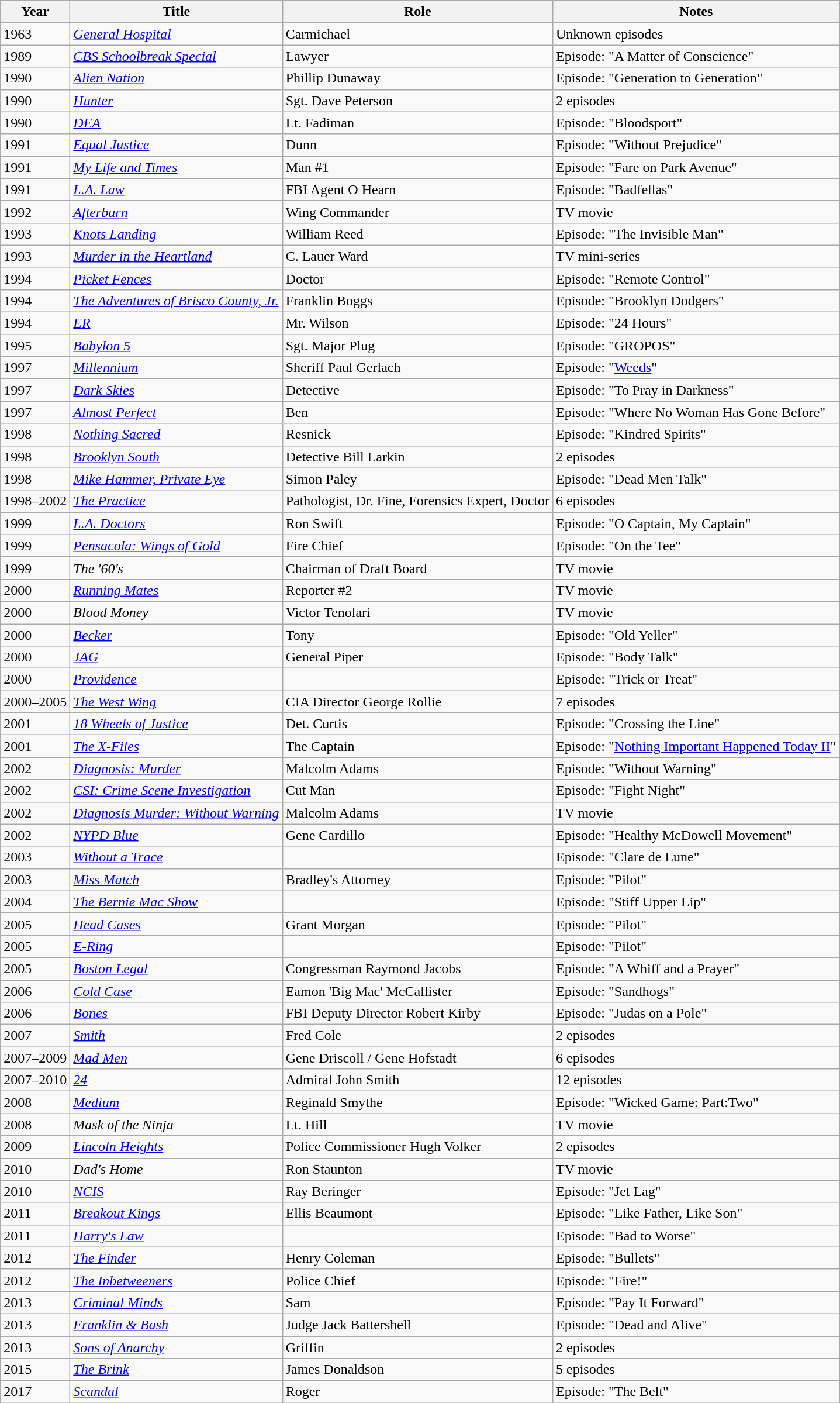<table class="wikitable">
<tr>
<th>Year</th>
<th>Title</th>
<th>Role</th>
<th>Notes</th>
</tr>
<tr>
<td>1963</td>
<td><em><a href='#'>General Hospital</a></em></td>
<td>Carmichael</td>
<td>Unknown episodes</td>
</tr>
<tr>
<td>1989</td>
<td><em><a href='#'>CBS Schoolbreak Special</a></em></td>
<td>Lawyer</td>
<td>Episode: "A Matter of Conscience"</td>
</tr>
<tr>
<td>1990</td>
<td><a href='#'><em>Alien Nation</em></a></td>
<td>Phillip Dunaway</td>
<td>Episode: "Generation to Generation"</td>
</tr>
<tr>
<td>1990</td>
<td><a href='#'><em>Hunter</em></a></td>
<td>Sgt. Dave Peterson</td>
<td>2 episodes</td>
</tr>
<tr>
<td>1990</td>
<td><a href='#'><em>DEA</em></a></td>
<td>Lt. Fadiman</td>
<td>Episode: "Bloodsport"</td>
</tr>
<tr>
<td>1991</td>
<td><a href='#'><em>Equal Justice</em></a></td>
<td>Dunn</td>
<td>Episode: "Without Prejudice"</td>
</tr>
<tr>
<td>1991</td>
<td><em><a href='#'>My Life and Times</a></em></td>
<td>Man #1</td>
<td>Episode: "Fare on Park Avenue"</td>
</tr>
<tr>
<td>1991</td>
<td><em><a href='#'>L.A. Law</a></em></td>
<td>FBI Agent O Hearn</td>
<td>Episode: "Badfellas"</td>
</tr>
<tr>
<td>1992</td>
<td><a href='#'><em>Afterburn</em></a></td>
<td>Wing Commander</td>
<td>TV movie</td>
</tr>
<tr>
<td>1993</td>
<td><em><a href='#'>Knots Landing</a></em></td>
<td>William Reed</td>
<td>Episode: "The Invisible Man"</td>
</tr>
<tr>
<td>1993</td>
<td><em><a href='#'>Murder in the Heartland</a></em></td>
<td>C. Lauer Ward</td>
<td>TV mini-series</td>
</tr>
<tr>
<td>1994</td>
<td><em><a href='#'>Picket Fences</a></em></td>
<td>Doctor</td>
<td>Episode: "Remote Control"</td>
</tr>
<tr>
<td>1994</td>
<td><em><a href='#'>The Adventures of Brisco County, Jr.</a></em></td>
<td>Franklin Boggs</td>
<td>Episode: "Brooklyn Dodgers"</td>
</tr>
<tr>
<td>1994</td>
<td><a href='#'><em>ER</em></a></td>
<td>Mr. Wilson</td>
<td>Episode: "24 Hours"</td>
</tr>
<tr>
<td>1995</td>
<td><em><a href='#'>Babylon 5</a></em></td>
<td>Sgt. Major Plug</td>
<td>Episode: "GROPOS"</td>
</tr>
<tr>
<td>1997</td>
<td><a href='#'><em>Millennium</em></a></td>
<td>Sheriff Paul Gerlach</td>
<td>Episode: "<a href='#'>Weeds</a>"</td>
</tr>
<tr>
<td>1997</td>
<td><em><a href='#'>Dark Skies</a></em></td>
<td>Detective</td>
<td>Episode: "To Pray in Darkness"</td>
</tr>
<tr>
<td>1997</td>
<td><em><a href='#'>Almost Perfect</a></em></td>
<td>Ben</td>
<td>Episode: "Where No Woman Has Gone Before"</td>
</tr>
<tr>
<td>1998</td>
<td><a href='#'><em>Nothing Sacred</em></a></td>
<td>Resnick</td>
<td>Episode: "Kindred Spirits"</td>
</tr>
<tr>
<td>1998</td>
<td><em><a href='#'>Brooklyn South</a></em></td>
<td>Detective Bill Larkin</td>
<td>2 episodes</td>
</tr>
<tr>
<td>1998</td>
<td><em><a href='#'>Mike Hammer, Private Eye</a></em></td>
<td>Simon Paley</td>
<td>Episode: "Dead Men Talk"</td>
</tr>
<tr>
<td>1998–2002</td>
<td><em><a href='#'>The Practice</a></em></td>
<td>Pathologist, Dr. Fine, Forensics Expert, Doctor</td>
<td>6 episodes</td>
</tr>
<tr>
<td>1999</td>
<td><em><a href='#'>L.A. Doctors</a></em></td>
<td>Ron Swift</td>
<td>Episode: "O Captain, My Captain"</td>
</tr>
<tr>
<td>1999</td>
<td><em><a href='#'>Pensacola: Wings of Gold</a></em></td>
<td>Fire Chief</td>
<td>Episode: "On the Tee"</td>
</tr>
<tr>
<td>1999</td>
<td><em>The '60's</em></td>
<td>Chairman of Draft Board</td>
<td>TV movie</td>
</tr>
<tr>
<td>2000</td>
<td><a href='#'><em>Running Mates</em></a></td>
<td>Reporter #2</td>
<td>TV movie</td>
</tr>
<tr>
<td>2000</td>
<td><em>Blood Money</em></td>
<td>Victor Tenolari</td>
<td>TV movie</td>
</tr>
<tr>
<td>2000</td>
<td><a href='#'><em>Becker</em></a></td>
<td>Tony</td>
<td>Episode: "Old Yeller"</td>
</tr>
<tr>
<td>2000</td>
<td><a href='#'><em>JAG</em></a></td>
<td>General Piper</td>
<td>Episode: "Body Talk"</td>
</tr>
<tr>
<td>2000</td>
<td><a href='#'><em>Providence</em></a></td>
<td></td>
<td>Episode: "Trick or Treat"</td>
</tr>
<tr>
<td>2000–2005</td>
<td><em><a href='#'>The West Wing</a></em></td>
<td>CIA Director George Rollie</td>
<td>7 episodes</td>
</tr>
<tr>
<td>2001</td>
<td><em><a href='#'>18 Wheels of Justice</a></em></td>
<td>Det. Curtis</td>
<td>Episode: "Crossing the Line"</td>
</tr>
<tr>
<td>2001</td>
<td><em><a href='#'>The X-Files</a></em></td>
<td>The Captain</td>
<td>Episode: "<a href='#'>Nothing Important Happened Today II</a>"</td>
</tr>
<tr>
<td>2002</td>
<td><em><a href='#'>Diagnosis: Murder</a></em></td>
<td>Malcolm Adams</td>
<td>Episode: "Without Warning"</td>
</tr>
<tr>
<td>2002</td>
<td><em><a href='#'>CSI: Crime Scene Investigation</a></em></td>
<td>Cut Man</td>
<td>Episode: "Fight Night"</td>
</tr>
<tr>
<td>2002</td>
<td><em><a href='#'>Diagnosis Murder: Without Warning</a></em></td>
<td>Malcolm Adams</td>
<td>TV movie</td>
</tr>
<tr>
<td>2002</td>
<td><em><a href='#'>NYPD Blue</a></em></td>
<td>Gene Cardillo</td>
<td>Episode: "Healthy McDowell Movement"</td>
</tr>
<tr>
<td>2003</td>
<td><em><a href='#'>Without a Trace</a></em></td>
<td></td>
<td>Episode: "Clare de Lune"</td>
</tr>
<tr>
<td>2003</td>
<td><em><a href='#'>Miss Match</a></em></td>
<td>Bradley's Attorney</td>
<td>Episode: "Pilot"</td>
</tr>
<tr>
<td>2004</td>
<td><em><a href='#'>The Bernie Mac Show</a></em></td>
<td></td>
<td>Episode: "Stiff Upper Lip"</td>
</tr>
<tr>
<td>2005</td>
<td><em><a href='#'>Head Cases</a></em></td>
<td>Grant Morgan</td>
<td>Episode: "Pilot"</td>
</tr>
<tr>
<td>2005</td>
<td><em><a href='#'>E-Ring</a></em></td>
<td></td>
<td>Episode: "Pilot"</td>
</tr>
<tr>
<td>2005</td>
<td><em><a href='#'>Boston Legal</a></em></td>
<td>Congressman Raymond Jacobs</td>
<td>Episode: "A Whiff and a Prayer"</td>
</tr>
<tr>
<td>2006</td>
<td><em><a href='#'>Cold Case</a></em></td>
<td>Eamon 'Big Mac' McCallister</td>
<td>Episode: "Sandhogs"</td>
</tr>
<tr>
<td>2006</td>
<td><a href='#'><em>Bones</em></a></td>
<td>FBI Deputy Director Robert Kirby</td>
<td>Episode: "Judas on a Pole"</td>
</tr>
<tr>
<td>2007</td>
<td><a href='#'><em>Smith</em></a></td>
<td>Fred Cole</td>
<td>2 episodes</td>
</tr>
<tr>
<td>2007–2009</td>
<td><em><a href='#'>Mad Men</a></em></td>
<td>Gene Driscoll / Gene Hofstadt</td>
<td>6 episodes</td>
</tr>
<tr>
<td>2007–2010</td>
<td><a href='#'><em>24</em></a></td>
<td>Admiral John Smith</td>
<td>12 episodes</td>
</tr>
<tr>
<td>2008</td>
<td><a href='#'><em>Medium</em></a></td>
<td>Reginald Smythe</td>
<td>Episode: "Wicked Game: Part:Two"</td>
</tr>
<tr>
<td>2008</td>
<td><em>Mask of the Ninja</em></td>
<td>Lt. Hill</td>
<td>TV movie</td>
</tr>
<tr>
<td>2009</td>
<td><a href='#'><em>Lincoln Heights</em></a></td>
<td>Police Commissioner Hugh Volker</td>
<td>2 episodes</td>
</tr>
<tr>
<td>2010</td>
<td><em>Dad's Home</em></td>
<td>Ron Staunton</td>
<td>TV movie</td>
</tr>
<tr>
<td>2010</td>
<td><a href='#'><em>NCIS</em></a></td>
<td>Ray Beringer</td>
<td>Episode: "Jet Lag"</td>
</tr>
<tr>
<td>2011</td>
<td><em><a href='#'>Breakout Kings</a></em></td>
<td>Ellis Beaumont</td>
<td>Episode: "Like Father, Like Son"</td>
</tr>
<tr>
<td>2011</td>
<td><em><a href='#'>Harry's Law</a></em></td>
<td></td>
<td>Episode: "Bad to Worse"</td>
</tr>
<tr>
<td>2012</td>
<td><a href='#'><em>The Finder</em></a></td>
<td>Henry Coleman</td>
<td>Episode: "Bullets"</td>
</tr>
<tr>
<td>2012</td>
<td><em><a href='#'>The Inbetweeners</a></em></td>
<td>Police Chief</td>
<td>Episode: "Fire!"</td>
</tr>
<tr>
<td>2013</td>
<td><em><a href='#'>Criminal Minds</a></em></td>
<td>Sam</td>
<td>Episode: "Pay It Forward"</td>
</tr>
<tr>
<td>2013</td>
<td><em><a href='#'>Franklin & Bash</a></em></td>
<td>Judge Jack Battershell</td>
<td>Episode: "Dead and Alive"</td>
</tr>
<tr>
<td>2013</td>
<td><em><a href='#'>Sons of Anarchy</a></em></td>
<td>Griffin</td>
<td>2 episodes</td>
</tr>
<tr>
<td>2015</td>
<td><em><a href='#'>The Brink</a></em></td>
<td>James Donaldson</td>
<td>5 episodes</td>
</tr>
<tr>
<td>2017</td>
<td><em><a href='#'>Scandal</a></em></td>
<td>Roger</td>
<td>Episode: "The Belt"</td>
</tr>
</table>
